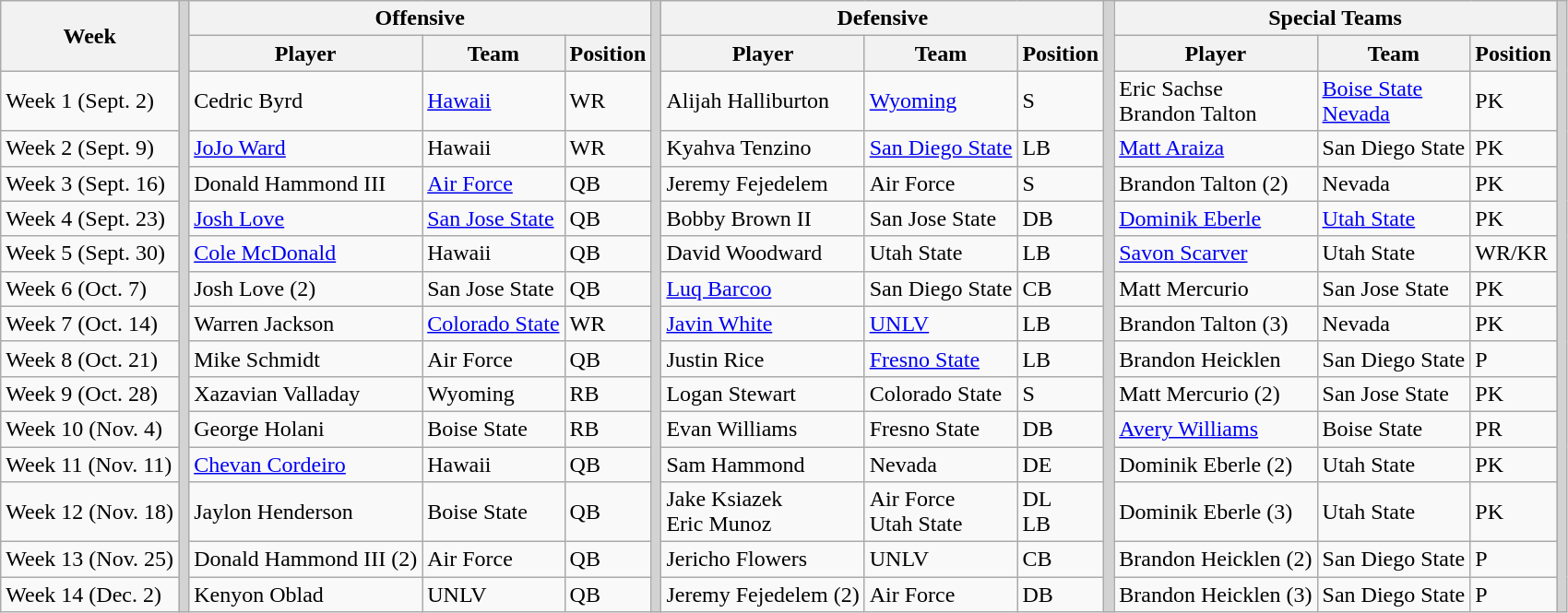<table class="wikitable" border="1">
<tr>
<th rowspan="2">Week</th>
<th rowSpan="18" style="background-color:lightgrey;"></th>
<th colspan="3">Offensive</th>
<th rowSpan="18" style="background-color:lightgrey;"></th>
<th colspan="3">Defensive</th>
<th rowSpan="18" style="background-color:lightgrey;"></th>
<th colspan="3">Special Teams</th>
<th rowSpan="18" style="background-color:lightgrey;"></th>
</tr>
<tr>
<th>Player</th>
<th>Team</th>
<th>Position</th>
<th>Player</th>
<th>Team</th>
<th>Position</th>
<th>Player</th>
<th>Team</th>
<th>Position</th>
</tr>
<tr>
<td>Week 1 (Sept. 2)</td>
<td>Cedric Byrd</td>
<td><a href='#'>Hawaii</a></td>
<td>WR</td>
<td>Alijah Halliburton</td>
<td><a href='#'>Wyoming</a></td>
<td>S</td>
<td>Eric Sachse<br>Brandon Talton</td>
<td><a href='#'>Boise State</a><br><a href='#'>Nevada</a></td>
<td>PK</td>
</tr>
<tr>
<td>Week 2 (Sept. 9)</td>
<td><a href='#'>JoJo Ward</a></td>
<td>Hawaii</td>
<td>WR</td>
<td>Kyahva Tenzino</td>
<td><a href='#'>San Diego State</a></td>
<td>LB</td>
<td><a href='#'>Matt Araiza</a></td>
<td>San Diego State</td>
<td>PK</td>
</tr>
<tr>
<td>Week 3 (Sept. 16)</td>
<td>Donald Hammond III</td>
<td><a href='#'>Air Force</a></td>
<td>QB</td>
<td>Jeremy Fejedelem</td>
<td>Air Force</td>
<td>S</td>
<td>Brandon Talton (2)</td>
<td>Nevada</td>
<td>PK</td>
</tr>
<tr>
<td>Week 4 (Sept. 23)</td>
<td><a href='#'>Josh Love</a></td>
<td><a href='#'>San Jose State</a></td>
<td>QB</td>
<td>Bobby Brown II</td>
<td>San Jose State</td>
<td>DB</td>
<td><a href='#'>Dominik Eberle</a></td>
<td><a href='#'>Utah State</a></td>
<td>PK</td>
</tr>
<tr>
<td>Week 5 (Sept. 30)</td>
<td><a href='#'>Cole McDonald</a></td>
<td>Hawaii</td>
<td>QB</td>
<td>David Woodward</td>
<td>Utah State</td>
<td>LB</td>
<td><a href='#'>Savon Scarver</a></td>
<td>Utah State</td>
<td>WR/KR</td>
</tr>
<tr>
<td>Week 6 (Oct. 7)</td>
<td>Josh Love (2)</td>
<td>San Jose State</td>
<td>QB</td>
<td><a href='#'>Luq Barcoo</a></td>
<td>San Diego State</td>
<td>CB</td>
<td>Matt Mercurio</td>
<td>San Jose State</td>
<td>PK</td>
</tr>
<tr>
<td>Week 7 (Oct. 14)</td>
<td>Warren Jackson</td>
<td><a href='#'>Colorado State</a></td>
<td>WR</td>
<td><a href='#'>Javin White</a></td>
<td><a href='#'>UNLV</a></td>
<td>LB</td>
<td>Brandon Talton (3)</td>
<td>Nevada</td>
<td>PK</td>
</tr>
<tr>
<td>Week 8 (Oct. 21)</td>
<td>Mike Schmidt</td>
<td>Air Force</td>
<td>QB</td>
<td>Justin Rice</td>
<td><a href='#'>Fresno State</a></td>
<td>LB</td>
<td>Brandon Heicklen</td>
<td>San Diego State</td>
<td>P</td>
</tr>
<tr>
<td>Week 9 (Oct. 28)</td>
<td>Xazavian Valladay</td>
<td>Wyoming</td>
<td>RB</td>
<td>Logan Stewart</td>
<td>Colorado State</td>
<td>S</td>
<td>Matt Mercurio (2)</td>
<td>San Jose State</td>
<td>PK</td>
</tr>
<tr>
<td>Week 10 (Nov. 4)</td>
<td>George Holani</td>
<td>Boise State</td>
<td>RB</td>
<td>Evan Williams</td>
<td>Fresno State</td>
<td>DB</td>
<td><a href='#'>Avery Williams</a></td>
<td>Boise State</td>
<td>PR</td>
</tr>
<tr>
<td>Week 11 (Nov. 11)</td>
<td><a href='#'>Chevan Cordeiro</a></td>
<td>Hawaii</td>
<td>QB</td>
<td>Sam Hammond</td>
<td>Nevada</td>
<td>DE</td>
<td>Dominik Eberle (2)</td>
<td>Utah State</td>
<td>PK</td>
</tr>
<tr>
<td>Week 12 (Nov. 18)</td>
<td>Jaylon Henderson</td>
<td>Boise State</td>
<td>QB</td>
<td>Jake Ksiazek<br>Eric Munoz</td>
<td>Air Force<br>Utah State</td>
<td>DL<br>LB</td>
<td>Dominik Eberle (3)</td>
<td>Utah State</td>
<td>PK</td>
</tr>
<tr>
<td>Week 13 (Nov. 25)</td>
<td>Donald Hammond III (2)</td>
<td>Air Force</td>
<td>QB</td>
<td>Jericho Flowers</td>
<td>UNLV</td>
<td>CB</td>
<td>Brandon Heicklen (2)</td>
<td>San Diego State</td>
<td>P</td>
</tr>
<tr>
<td>Week 14 (Dec. 2)</td>
<td>Kenyon Oblad</td>
<td>UNLV</td>
<td>QB</td>
<td>Jeremy Fejedelem (2)</td>
<td>Air Force</td>
<td>DB</td>
<td>Brandon Heicklen (3)</td>
<td>San Diego State</td>
<td>P</td>
</tr>
</table>
